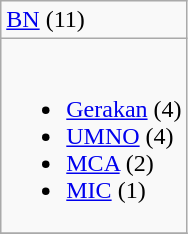<table class="wikitable">
<tr>
<td> <a href='#'>BN</a> (11)</td>
</tr>
<tr>
<td><br><ul><li> <a href='#'>Gerakan</a> (4)</li><li> <a href='#'>UMNO</a> (4)</li><li> <a href='#'>MCA</a> (2)</li><li> <a href='#'>MIC</a> (1)</li></ul></td>
</tr>
<tr>
</tr>
</table>
